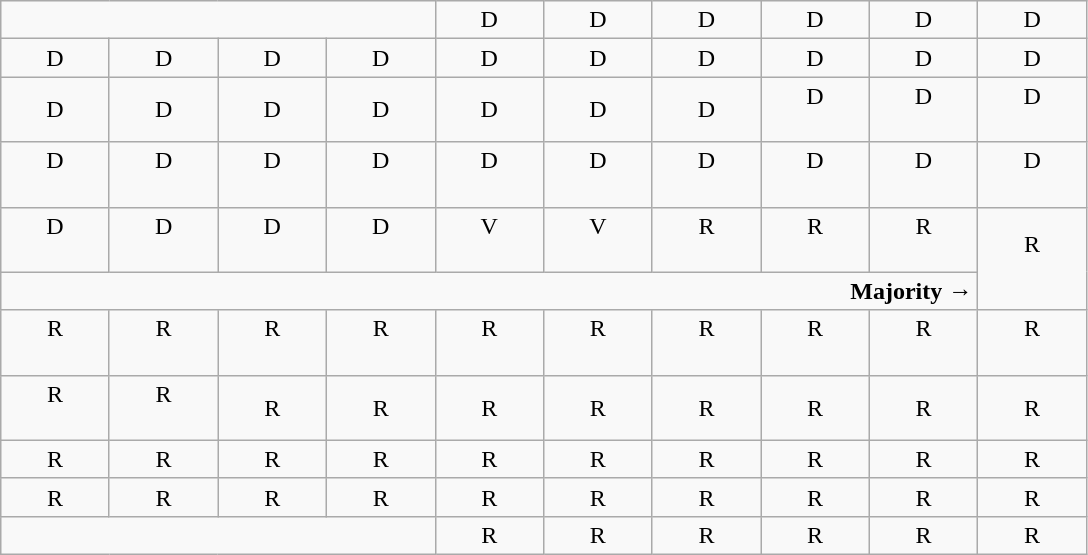<table class="wikitable" style="text-align:center">
<tr>
<td colspan=4></td>
<td>D</td>
<td>D</td>
<td>D</td>
<td>D</td>
<td>D</td>
<td>D</td>
</tr>
<tr>
<td width=65px >D</td>
<td width=65px >D</td>
<td width=65px >D</td>
<td width=65px >D</td>
<td width=65px >D</td>
<td width=65px >D</td>
<td width=65px >D</td>
<td width=65px >D</td>
<td width=65px >D</td>
<td width=65px >D</td>
</tr>
<tr>
<td>D</td>
<td>D</td>
<td>D</td>
<td>D</td>
<td>D</td>
<td>D</td>
<td>D</td>
<td>D<br><br></td>
<td>D<br><br></td>
<td>D<br><br></td>
</tr>
<tr>
<td>D<br><br></td>
<td>D<br><br></td>
<td>D<br><br></td>
<td>D<br><br></td>
<td>D<br><br></td>
<td>D<br><br></td>
<td>D<br><br></td>
<td>D<br><br></td>
<td>D<br><br></td>
<td>D<br><br></td>
</tr>
<tr>
<td>D<br><br></td>
<td>D<br><br></td>
<td>D<br><br></td>
<td>D<br><br></td>
<td>V<br><br></td>
<td>V<br><br></td>
<td>R<br><br></td>
<td>R<br><br></td>
<td>R<br><br></td>
<td rowspan=2 >R<br><br></td>
</tr>
<tr style="height:1em">
<td colspan=9 align=right><strong>Majority →</strong></td>
</tr>
<tr style="height:1em">
<td>R<br><br></td>
<td>R<br><br></td>
<td>R<br><br></td>
<td>R<br><br></td>
<td>R<br><br></td>
<td>R<br><br></td>
<td>R<br><br></td>
<td>R<br><br></td>
<td>R<br><br></td>
<td>R<br><br></td>
</tr>
<tr>
<td>R<br><br></td>
<td>R<br><br></td>
<td>R</td>
<td>R</td>
<td>R</td>
<td>R</td>
<td>R</td>
<td>R</td>
<td>R</td>
<td>R</td>
</tr>
<tr>
<td>R</td>
<td>R</td>
<td>R</td>
<td>R</td>
<td>R</td>
<td>R</td>
<td>R</td>
<td>R</td>
<td>R</td>
<td>R</td>
</tr>
<tr>
<td>R</td>
<td>R</td>
<td>R</td>
<td>R</td>
<td>R</td>
<td>R</td>
<td>R</td>
<td>R</td>
<td>R</td>
<td>R</td>
</tr>
<tr>
<td colspan=4></td>
<td>R</td>
<td>R</td>
<td>R</td>
<td>R</td>
<td>R</td>
<td>R</td>
</tr>
</table>
